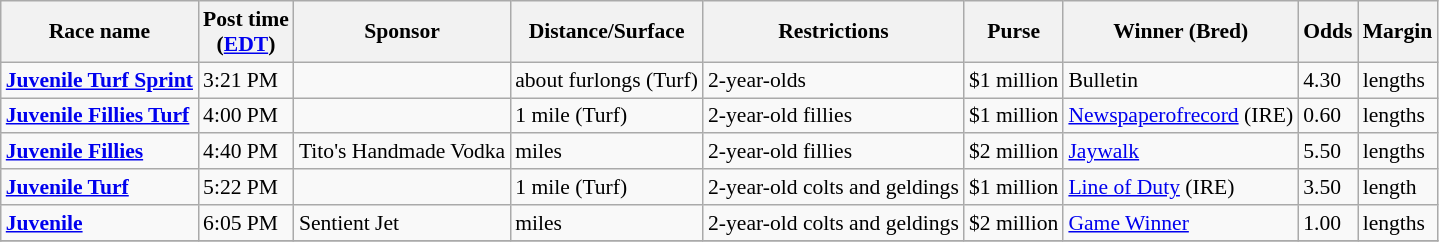<table class="wikitable sortable" style="font-size:90%">
<tr>
<th>Race name</th>
<th>Post time<br> (<a href='#'>EDT</a>)</th>
<th>Sponsor</th>
<th>Distance/Surface</th>
<th>Restrictions</th>
<th>Purse</th>
<th>Winner (Bred)</th>
<th>Odds</th>
<th>Margin</th>
</tr>
<tr>
<td><strong><a href='#'>Juvenile Turf Sprint</a></strong></td>
<td>3:21 PM</td>
<td></td>
<td>about  furlongs (Turf)</td>
<td>2-year-olds</td>
<td>$1 million</td>
<td>Bulletin</td>
<td>4.30</td>
<td> lengths</td>
</tr>
<tr>
<td><strong><a href='#'>Juvenile Fillies Turf</a></strong></td>
<td>4:00 PM</td>
<td></td>
<td>1 mile (Turf)</td>
<td>2-year-old fillies</td>
<td>$1 million</td>
<td><a href='#'>Newspaperofrecord</a> (IRE)</td>
<td>0.60</td>
<td> lengths</td>
</tr>
<tr>
<td><strong><a href='#'>Juvenile Fillies</a></strong></td>
<td>4:40 PM</td>
<td>Tito's Handmade Vodka</td>
<td> miles</td>
<td>2-year-old fillies</td>
<td>$2 million</td>
<td><a href='#'>Jaywalk</a></td>
<td>5.50</td>
<td> lengths</td>
</tr>
<tr>
<td><strong><a href='#'>Juvenile Turf</a></strong></td>
<td>5:22 PM</td>
<td></td>
<td>1 mile (Turf)</td>
<td>2-year-old colts and geldings</td>
<td>$1 million</td>
<td><a href='#'>Line of Duty</a> (IRE)</td>
<td>3.50</td>
<td> length</td>
</tr>
<tr>
<td><strong><a href='#'>Juvenile</a></strong></td>
<td>6:05 PM</td>
<td>Sentient Jet</td>
<td> miles</td>
<td>2-year-old colts and geldings</td>
<td>$2 million</td>
<td><a href='#'>Game Winner</a></td>
<td>1.00</td>
<td> lengths</td>
</tr>
<tr>
</tr>
</table>
